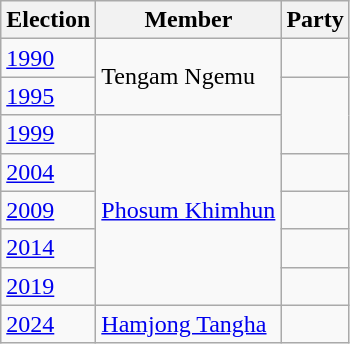<table class="wikitable sortable">
<tr>
<th>Election</th>
<th>Member</th>
<th colspan=2>Party</th>
</tr>
<tr>
<td><a href='#'>1990</a></td>
<td rowspan=2>Tengam Ngemu</td>
<td></td>
</tr>
<tr>
<td><a href='#'>1995</a></td>
</tr>
<tr>
<td><a href='#'>1999</a></td>
<td rowspan=5><a href='#'>Phosum Khimhun</a></td>
</tr>
<tr>
<td><a href='#'>2004</a></td>
<td></td>
</tr>
<tr>
<td><a href='#'>2009</a></td>
<td></td>
</tr>
<tr>
<td><a href='#'>2014</a></td>
</tr>
<tr>
<td><a href='#'>2019</a></td>
<td></td>
</tr>
<tr>
<td><a href='#'>2024</a></td>
<td><a href='#'>Hamjong Tangha</a></td>
</tr>
</table>
